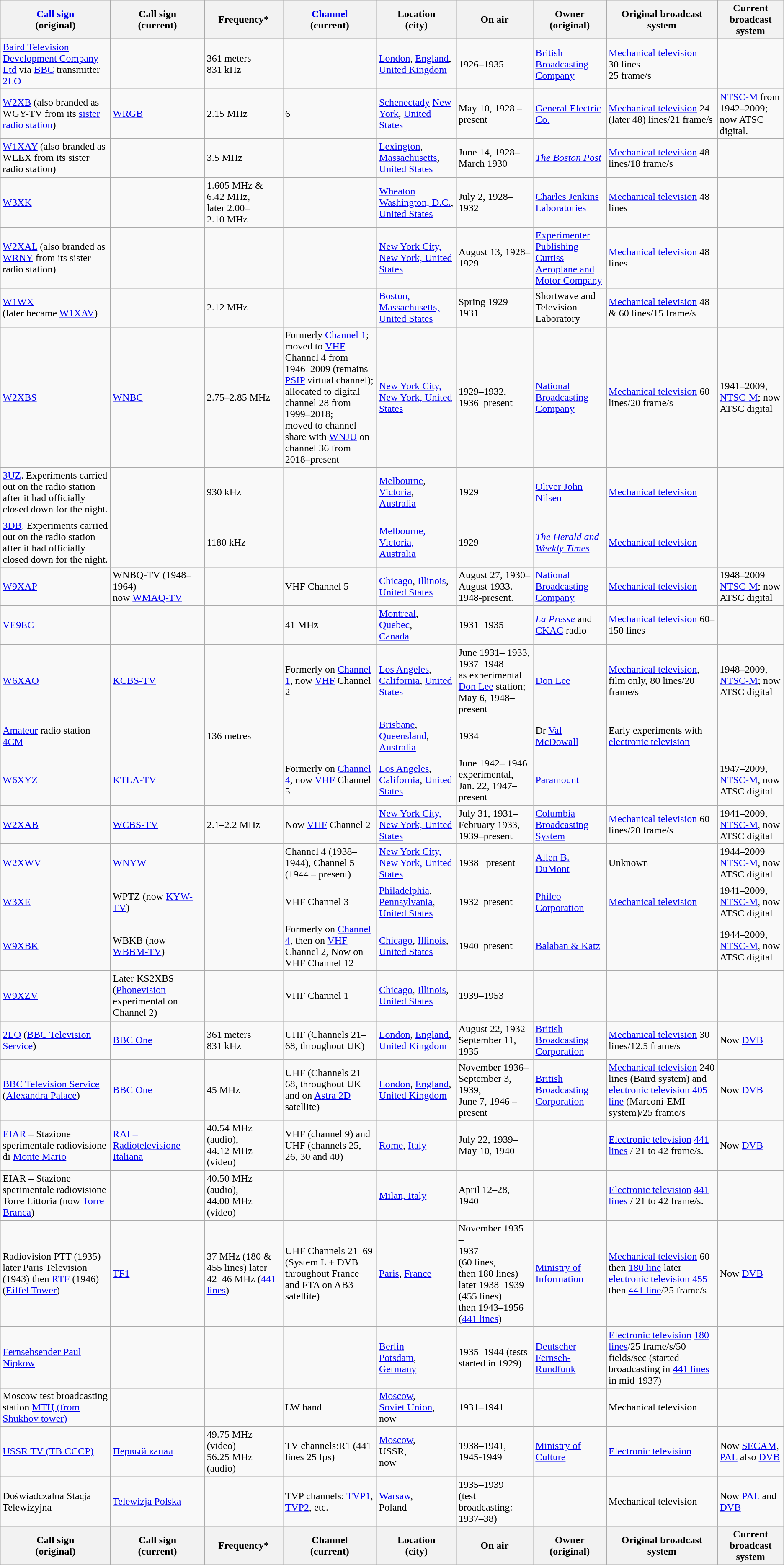<table class="wikitable sortable">
<tr>
<th><a href='#'>Call sign</a><br>(original)</th>
<th>Call sign<br>(current)</th>
<th>Frequency*</th>
<th><a href='#'>Channel</a><br>(current)</th>
<th>Location<br>(city)</th>
<th>On air</th>
<th>Owner (original)</th>
<th>Original broadcast system</th>
<th>Current broadcast system</th>
</tr>
<tr>
<td><a href='#'>Baird Television Development Company Ltd</a> via <a href='#'>BBC</a> transmitter <a href='#'>2LO</a></td>
<td></td>
<td>361 meters<br>831 kHz<br></td>
<td></td>
<td> <a href='#'>London</a>, <a href='#'>England</a>, <a href='#'>United Kingdom</a></td>
<td>1926–1935<br></td>
<td><a href='#'>British Broadcasting Company</a></td>
<td><a href='#'>Mechanical television</a> <br>30 lines<br>25 frame/s</td>
<td></td>
</tr>
<tr>
<td><a href='#'>W2XB</a> (also branded as WGY-TV from its <a href='#'>sister radio station</a>)</td>
<td><a href='#'>WRGB</a></td>
<td>2.15 MHz</td>
<td>6</td>
<td> <a href='#'>Schenectady</a> <a href='#'>New York</a>, <a href='#'>United States</a></td>
<td>May 10, 1928 – present</td>
<td><a href='#'>General Electric Co.</a></td>
<td><a href='#'>Mechanical television</a> 24 (later 48) lines/21 frame/s</td>
<td><a href='#'>NTSC-M</a> from 1942–2009; now ATSC digital.</td>
</tr>
<tr>
<td><a href='#'>W1XAY</a> (also branded as WLEX from its sister radio station)</td>
<td></td>
<td>3.5 MHz</td>
<td></td>
<td> <a href='#'>Lexington</a>, <a href='#'>Massachusetts</a>, <a href='#'>United States</a></td>
<td>June 14, 1928– <br>March 1930</td>
<td><em><a href='#'>The Boston Post</a></em></td>
<td><a href='#'>Mechanical television</a> 48 lines/18 frame/s</td>
<td></td>
</tr>
<tr>
<td><a href='#'>W3XK</a></td>
<td></td>
<td>1.605 MHz & 6.42 MHz, <br>later 2.00–2.10 MHz</td>
<td></td>
<td> <a href='#'>Wheaton</a><br><a href='#'>Washington, D.C.</a>, <a href='#'>United States</a></td>
<td>July 2, 1928– 1932</td>
<td><a href='#'>Charles Jenkins Laboratories</a></td>
<td><a href='#'>Mechanical television</a> 48 lines</td>
<td></td>
</tr>
<tr>
<td><a href='#'>W2XAL</a> (also branded as <a href='#'>WRNY</a> from its sister radio station)</td>
<td></td>
<td></td>
<td></td>
<td> <a href='#'>New York City, New York, United States</a></td>
<td>August 13, 1928– 1929</td>
<td><a href='#'>Experimenter Publishing</a><br><a href='#'>Curtiss Aeroplane and Motor Company</a></td>
<td><a href='#'>Mechanical television</a> 48 lines</td>
<td></td>
</tr>
<tr>
<td><a href='#'>W1WX</a><br>(later became <a href='#'>W1XAV</a>)</td>
<td></td>
<td>2.12 MHz</td>
<td></td>
<td> <a href='#'>Boston, Massachusetts, United States</a></td>
<td>Spring 1929–1931</td>
<td>Shortwave and Television Laboratory</td>
<td><a href='#'>Mechanical television</a> 48 & 60 lines/15 frame/s</td>
<td></td>
</tr>
<tr>
<td><a href='#'>W2XBS</a></td>
<td><a href='#'>WNBC</a></td>
<td>2.75–2.85 MHz</td>
<td>Formerly <a href='#'>Channel 1</a>;<br>moved to <a href='#'>VHF</a> Channel 4 from 1946–2009 (remains <a href='#'>PSIP</a> virtual channel);<br>allocated to digital channel 28 from 1999–2018;<br>moved to channel share with <a href='#'>WNJU</a> on channel 36 from 2018–present</td>
<td> <a href='#'>New York City, New York, United States</a></td>
<td>1929–1932, 1936–present</td>
<td><a href='#'>National Broadcasting Company</a></td>
<td><a href='#'>Mechanical television</a> 60 lines/20 frame/s</td>
<td>1941–2009, <a href='#'>NTSC-M</a>; now ATSC digital</td>
</tr>
<tr>
<td><a href='#'>3UZ</a>. Experiments carried out on the radio station after it had officially closed down for the night.</td>
<td></td>
<td>930 kHz</td>
<td></td>
<td> <a href='#'>Melbourne</a>, <br><a href='#'>Victoria</a>, <br><a href='#'>Australia</a></td>
<td>1929</td>
<td><a href='#'>Oliver John Nilsen</a></td>
<td><a href='#'>Mechanical television</a></td>
<td></td>
</tr>
<tr>
<td><a href='#'>3DB</a>. Experiments carried out on the radio station after it had officially closed down for the night.</td>
<td></td>
<td>1180 kHz</td>
<td></td>
<td> <a href='#'>Melbourne, <br>Victoria, <br>Australia</a></td>
<td>1929</td>
<td><em><a href='#'>The Herald and Weekly Times</a></em></td>
<td><a href='#'>Mechanical television</a></td>
<td></td>
</tr>
<tr>
<td><a href='#'>W9XAP</a></td>
<td>WNBQ-TV (1948–1964)<br>now <a href='#'>WMAQ-TV</a></td>
<td></td>
<td>VHF Channel 5</td>
<td> <a href='#'>Chicago</a>, <a href='#'>Illinois</a>, <a href='#'>United States</a></td>
<td>August 27, 1930– August 1933. 1948-present. <br></td>
<td><a href='#'>National Broadcasting Company</a></td>
<td><a href='#'>Mechanical television</a></td>
<td>1948–2009 <a href='#'>NTSC-M</a>; now ATSC digital</td>
</tr>
<tr>
<td><a href='#'>VE9EC</a></td>
<td></td>
<td></td>
<td>41 MHz</td>
<td> <a href='#'>Montreal</a>, <br><a href='#'>Quebec</a>, <br><a href='#'>Canada</a></td>
<td>1931–1935</td>
<td><em><a href='#'>La Presse</a></em> and <a href='#'>CKAC</a> radio</td>
<td><a href='#'>Mechanical television</a> 60–150 lines</td>
<td></td>
</tr>
<tr>
<td><a href='#'>W6XAO</a></td>
<td><a href='#'>KCBS-TV</a></td>
<td></td>
<td>Formerly on <a href='#'>Channel 1</a>, now <a href='#'>VHF</a> Channel 2</td>
<td> <a href='#'>Los Angeles</a>,<br><a href='#'>California</a>, <a href='#'>United States</a></td>
<td> June 1931– 1933, <br>1937–1948 <br>as experimental <br><a href='#'>Don Lee</a> station; <br>May 6, 1948–<br>present</td>
<td><a href='#'>Don Lee</a></td>
<td><a href='#'>Mechanical television</a>, film only, 80 lines/20 frame/s</td>
<td>1948–2009, <a href='#'>NTSC-M</a>; now ATSC digital</td>
</tr>
<tr>
<td><a href='#'>Amateur</a> radio station <a href='#'>4CM</a></td>
<td></td>
<td>136 metres</td>
<td></td>
<td> <a href='#'>Brisbane</a>, <br><a href='#'>Queensland</a>, <br><a href='#'>Australia</a></td>
<td>1934</td>
<td>Dr <a href='#'>Val McDowall</a></td>
<td>Early experiments with <a href='#'>electronic television</a></td>
<td></td>
</tr>
<tr>
<td><a href='#'>W6XYZ</a></td>
<td><a href='#'>KTLA-TV</a></td>
<td></td>
<td>Formerly on <a href='#'>Channel 4</a>, now <a href='#'>VHF</a> Channel 5</td>
<td> <a href='#'>Los Angeles</a>,<br><a href='#'>California</a>, <a href='#'>United States</a></td>
<td>June 1942– 1946 experimental, <br>Jan. 22, 1947– present</td>
<td><a href='#'>Paramount</a></td>
<td></td>
<td>1947–2009, <a href='#'>NTSC-M</a>, now ATSC digital</td>
</tr>
<tr>
<td><a href='#'>W2XAB</a></td>
<td><a href='#'>WCBS-TV</a></td>
<td>2.1–2.2 MHz</td>
<td>Now <a href='#'>VHF</a> Channel 2</td>
<td> <a href='#'>New York City, New York, United States</a></td>
<td>July 31, 1931– <br>February 1933,<br>1939–present</td>
<td><a href='#'>Columbia Broadcasting System</a></td>
<td><a href='#'>Mechanical television</a> 60 lines/20 frame/s</td>
<td>1941–2009, <a href='#'>NTSC-M</a>, now ATSC digital</td>
</tr>
<tr>
<td><a href='#'>W2XWV</a></td>
<td><a href='#'>WNYW</a></td>
<td></td>
<td>Channel 4 (1938–1944), Channel 5 (1944 – present)</td>
<td> <a href='#'>New York City, New York, United States</a></td>
<td>1938– present</td>
<td><a href='#'>Allen B. DuMont</a></td>
<td>Unknown</td>
<td>1944–2009 <a href='#'>NTSC-M</a>, now ATSC digital</td>
</tr>
<tr>
<td><a href='#'>W3XE</a></td>
<td>WPTZ (now <a href='#'>KYW-TV</a>)</td>
<td>–</td>
<td>VHF Channel 3</td>
<td> <a href='#'>Philadelphia</a>, <a href='#'>Pennsylvania</a>, <a href='#'>United States</a></td>
<td>1932–present</td>
<td><a href='#'>Philco Corporation</a></td>
<td><a href='#'>Mechanical television</a></td>
<td>1941–2009, <a href='#'>NTSC-M</a>, now ATSC digital</td>
</tr>
<tr>
<td><a href='#'>W9XBK</a></td>
<td>WBKB (now <a href='#'>WBBM-TV</a>)</td>
<td></td>
<td>Formerly on <a href='#'>Channel 4</a>, then on <a href='#'>VHF</a> Channel 2, Now on VHF Channel 12</td>
<td> <a href='#'>Chicago</a>, <a href='#'>Illinois</a>, <a href='#'>United States</a></td>
<td>1940–present</td>
<td><a href='#'>Balaban & Katz</a></td>
<td></td>
<td>1944–2009, <a href='#'>NTSC-M</a>, now ATSC digital</td>
</tr>
<tr>
<td><a href='#'>W9XZV</a></td>
<td>Later KS2XBS (<a href='#'>Phonevision</a> experimental on Channel 2)</td>
<td></td>
<td>VHF Channel 1</td>
<td> <a href='#'>Chicago</a>, <a href='#'>Illinois</a>, <a href='#'>United States</a></td>
<td>1939–1953</td>
<td></td>
<td></td>
<td></td>
</tr>
<tr>
<td><a href='#'>2LO</a> (<a href='#'>BBC Television Service</a>)</td>
<td><a href='#'>BBC One</a></td>
<td>361 meters<br>831 kHz<br></td>
<td>UHF (Channels 21–68, throughout UK)</td>
<td> <a href='#'>London</a>, <a href='#'>England</a>, <a href='#'>United Kingdom</a></td>
<td>August 22, 1932– September 11, 1935</td>
<td><a href='#'>British Broadcasting Corporation</a></td>
<td><a href='#'>Mechanical television</a> 30 lines/12.5 frame/s</td>
<td>Now <a href='#'>DVB</a></td>
</tr>
<tr>
<td><a href='#'>BBC Television Service</a> (<a href='#'>Alexandra Palace</a>)</td>
<td><a href='#'>BBC One</a></td>
<td>45 MHz<br></td>
<td>UHF (Channels 21–68, throughout UK and on <a href='#'>Astra 2D</a> satellite)</td>
<td> <a href='#'>London</a>, <a href='#'>England</a>, <a href='#'>United Kingdom</a></td>
<td>November 1936– <br>September 3, 1939, <br>June 7, 1946 – present</td>
<td><a href='#'>British Broadcasting Corporation</a></td>
<td><a href='#'>Mechanical television</a> 240 lines (Baird system) and <a href='#'>electronic television</a> <a href='#'>405 line</a> (Marconi-EMI system)/25 frame/s</td>
<td>Now <a href='#'>DVB</a></td>
</tr>
<tr>
<td><a href='#'>EIAR</a> – Stazione sperimentale radiovisione di <a href='#'>Monte Mario</a></td>
<td><a href='#'>RAI – Radiotelevisione Italiana</a></td>
<td>40.54 MHz (audio), 44.12 MHz (video)</td>
<td>VHF (channel 9) and UHF (channels 25, 26, 30 and 40)</td>
<td> <a href='#'>Rome</a>, <a href='#'>Italy</a></td>
<td>July 22, 1939– <br>May 10, 1940</td>
<td></td>
<td><a href='#'>Electronic television</a> <a href='#'>441 lines</a> / 21 to 42 frame/s.</td>
<td>Now <a href='#'>DVB</a></td>
</tr>
<tr>
<td>EIAR – Stazione sperimentale radiovisione Torre Littoria (now <a href='#'>Torre Branca</a>)</td>
<td></td>
<td>40.50 MHz (audio), 44.00 MHz (video)</td>
<td></td>
<td> <a href='#'>Milan, Italy</a></td>
<td>April 12–28, 1940</td>
<td></td>
<td><a href='#'>Electronic television</a> <a href='#'>441 lines</a> / 21 to 42 frame/s.</td>
<td></td>
</tr>
<tr>
<td>Radiovision PTT (1935) later Paris Television (1943) then <a href='#'>RTF</a> (1946) (<a href='#'>Eiffel Tower</a>)</td>
<td><a href='#'>TF1</a></td>
<td>37 MHz (180 & 455 lines) later 42–46 MHz (<a href='#'>441 lines</a>)</td>
<td>UHF Channels 21–69 (System L + DVB throughout France and FTA on AB3 satellite)</td>
<td> <a href='#'>Paris</a>, <a href='#'>France</a></td>
<td>November 1935 – <br>1937 <br>(60 lines, <br>then 180 lines) <br>later 1938–1939 <br>(455 lines) <br>then 1943–1956 <br>(<a href='#'>441 lines</a>)</td>
<td><a href='#'>Ministry of Information</a></td>
<td><a href='#'>Mechanical television</a> 60 then <a href='#'>180 line</a> later <a href='#'>electronic television</a> <a href='#'>455</a> then <a href='#'>441 line</a>/25 frame/s</td>
<td>Now <a href='#'>DVB</a></td>
</tr>
<tr>
<td><a href='#'>Fernsehsender Paul Nipkow</a></td>
<td></td>
<td></td>
<td></td>
<td> <a href='#'>Berlin</a><br><a href='#'>Potsdam</a>, <br><a href='#'>Germany</a></td>
<td>1935–1944 (tests started in 1929)</td>
<td><a href='#'>Deutscher Fernseh-Rundfunk</a></td>
<td><a href='#'>Electronic television</a> <a href='#'>180 lines</a>/25 frame/s/50 fields/sec (started broadcasting in <a href='#'>441 lines</a> in mid-1937)</td>
<td></td>
</tr>
<tr>
<td>Moscow test broadcasting station <a href='#'>МТЦ (from Shukhov tower)</a></td>
<td></td>
<td></td>
<td>LW band</td>
<td> <a href='#'>Moscow</a>, <br><a href='#'>Soviet Union</a>, <br>now <br></td>
<td>1931–1941</td>
<td></td>
<td>Mechanical television</td>
<td></td>
</tr>
<tr>
<td><a href='#'>USSR TV (ТВ СССР)</a></td>
<td><a href='#'>Первый канал</a></td>
<td>49.75 MHz (video) 56.25 MHz (audio)</td>
<td>TV channels:R1 (441 lines 25 fps)</td>
<td> <a href='#'>Moscow</a>, <br>USSR, <br>now <br></td>
<td>1938–1941, <br>1945-1949</td>
<td><a href='#'>Ministry of Culture</a></td>
<td><a href='#'>Electronic television</a></td>
<td>Now <a href='#'>SECAM</a>, <a href='#'>PAL</a> also <a href='#'>DVB</a></td>
</tr>
<tr>
<td>Doświadczalna Stacja Telewizyjna</td>
<td><a href='#'>Telewizja Polska</a></td>
<td></td>
<td>TVP channels: <a href='#'>TVP1</a>, <a href='#'>TVP2</a>, etc.</td>
<td> <a href='#'>Warsaw</a>, <br>Poland</td>
<td>1935–1939 <br>(test broadcasting: <br>1937–38)</td>
<td></td>
<td>Mechanical television</td>
<td>Now <a href='#'>PAL</a> and <a href='#'>DVB</a></td>
</tr>
<tr>
<th>Call sign<br>(original)</th>
<th>Call sign<br>(current)</th>
<th>Frequency*</th>
<th>Channel<br>(current)</th>
<th>Location<br>(city)</th>
<th>On air</th>
<th>Owner (original)</th>
<th>Original broadcast system</th>
<th>Current broadcast system</th>
</tr>
</table>
